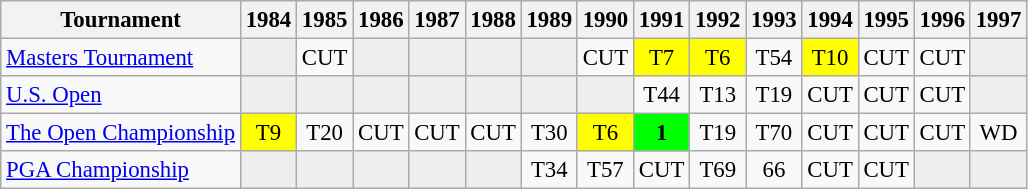<table class="wikitable" style="font-size:95%;text-align:center;">
<tr>
<th>Tournament</th>
<th>1984</th>
<th>1985</th>
<th>1986</th>
<th>1987</th>
<th>1988</th>
<th>1989</th>
<th>1990</th>
<th>1991</th>
<th>1992</th>
<th>1993</th>
<th>1994</th>
<th>1995</th>
<th>1996</th>
<th>1997</th>
</tr>
<tr>
<td align=left><a href='#'>Masters Tournament</a></td>
<td style="background:#eeeeee;"></td>
<td>CUT</td>
<td style="background:#eeeeee;"></td>
<td style="background:#eeeeee;"></td>
<td style="background:#eeeeee;"></td>
<td style="background:#eeeeee;"></td>
<td>CUT</td>
<td style="background:yellow;">T7</td>
<td style="background:yellow;">T6</td>
<td>T54</td>
<td style="background:yellow;">T10</td>
<td>CUT</td>
<td>CUT</td>
<td style="background:#eeeeee;"></td>
</tr>
<tr>
<td align=left><a href='#'>U.S. Open</a></td>
<td style="background:#eeeeee;"></td>
<td style="background:#eeeeee;"></td>
<td style="background:#eeeeee;"></td>
<td style="background:#eeeeee;"></td>
<td style="background:#eeeeee;"></td>
<td style="background:#eeeeee;"></td>
<td style="background:#eeeeee;"></td>
<td>T44</td>
<td>T13</td>
<td>T19</td>
<td>CUT</td>
<td>CUT</td>
<td>CUT</td>
<td style="background:#eeeeee;"></td>
</tr>
<tr>
<td align=left><a href='#'>The Open Championship</a></td>
<td style="background:yellow;">T9</td>
<td>T20</td>
<td>CUT</td>
<td>CUT</td>
<td>CUT</td>
<td>T30</td>
<td style="background:yellow;">T6</td>
<td style="background:lime;"><strong>1</strong></td>
<td>T19</td>
<td>T70</td>
<td>CUT</td>
<td>CUT</td>
<td>CUT</td>
<td>WD</td>
</tr>
<tr>
<td align=left><a href='#'>PGA Championship</a></td>
<td style="background:#eeeeee;"></td>
<td style="background:#eeeeee;"></td>
<td style="background:#eeeeee;"></td>
<td style="background:#eeeeee;"></td>
<td style="background:#eeeeee;"></td>
<td>T34</td>
<td>T57</td>
<td>CUT</td>
<td>T69</td>
<td>66</td>
<td>CUT</td>
<td>CUT</td>
<td style="background:#eeeeee;"></td>
<td style="background:#eeeeee;"></td>
</tr>
</table>
